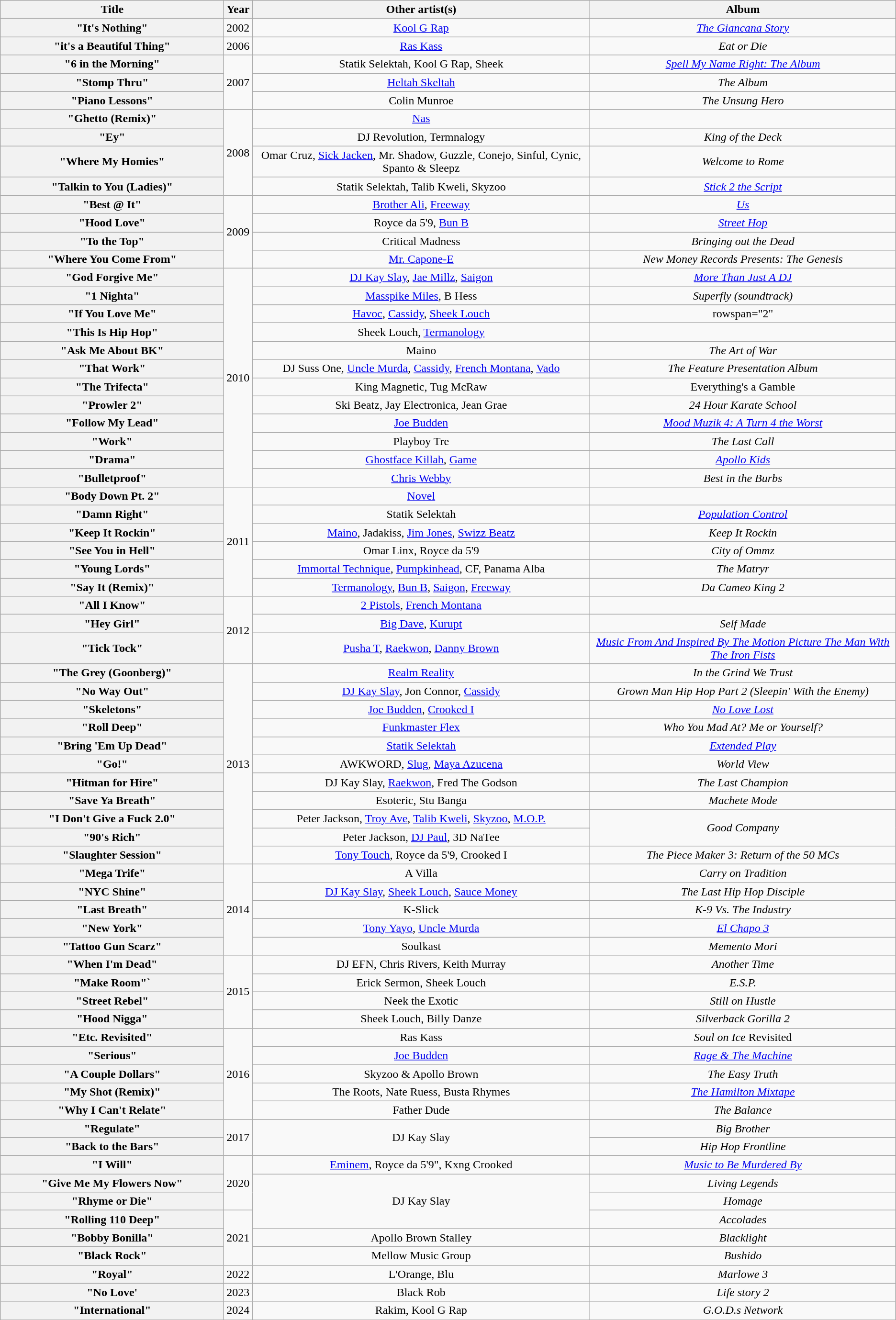<table class="wikitable plainrowheaders" style="text-align:center;">
<tr>
<th scope="col" style="width:19em;">Title</th>
<th scope="col">Year</th>
<th scope="col">Other artist(s)</th>
<th scope="col">Album</th>
</tr>
<tr>
<th scope="row">"It's Nothing"</th>
<td>2002</td>
<td><a href='#'>Kool G Rap</a></td>
<td><em><a href='#'>The Giancana Story</a></em></td>
</tr>
<tr>
<th>"it's a Beautiful Thing"</th>
<td>2006</td>
<td><a href='#'>Ras Kass</a></td>
<td><em>Eat or Die</em></td>
</tr>
<tr>
<th>"6 in the Morning"</th>
<td rowspan="3">2007</td>
<td>Statik Selektah, Kool G Rap, Sheek</td>
<td><em><a href='#'>Spell My Name Right: The Album</a></em></td>
</tr>
<tr>
<th>"Stomp Thru"</th>
<td><a href='#'>Heltah Skeltah</a></td>
<td><em>The Album</em></td>
</tr>
<tr>
<th>"Piano Lessons"</th>
<td>Colin Munroe</td>
<td><em>The Unsung Hero</em></td>
</tr>
<tr>
<th scope="row">"Ghetto (Remix)"</th>
<td rowspan="4">2008</td>
<td><a href='#'>Nas</a></td>
<td></td>
</tr>
<tr>
<th>"Ey"</th>
<td>DJ Revolution, Termnalogy</td>
<td><em>King of the Deck</em></td>
</tr>
<tr>
<th scope="row">"Where My Homies"</th>
<td>Omar Cruz, <a href='#'>Sick Jacken</a>, Mr. Shadow, Guzzle, Conejo, Sinful, Cynic, Spanto & Sleepz</td>
<td><em>Welcome to Rome</em></td>
</tr>
<tr>
<th>"Talkin to You (Ladies)"</th>
<td>Statik Selektah, Talib Kweli, Skyzoo</td>
<td><em><a href='#'>Stick 2 the Script</a></em></td>
</tr>
<tr>
<th scope="row">"Best @ It"</th>
<td rowspan="4">2009</td>
<td><a href='#'>Brother Ali</a>, <a href='#'>Freeway</a></td>
<td><em><a href='#'>Us</a></em></td>
</tr>
<tr>
<th scope="row">"Hood Love"</th>
<td>Royce da 5'9, <a href='#'>Bun B</a></td>
<td><em><a href='#'>Street Hop</a></em></td>
</tr>
<tr>
<th>"To the Top"</th>
<td>Critical Madness</td>
<td><em>Bringing out the Dead</em></td>
</tr>
<tr>
<th scope="row">"Where You Come From"</th>
<td><a href='#'>Mr. Capone-E</a></td>
<td><em>New Money Records Presents: The Genesis</em></td>
</tr>
<tr>
<th scope="row">"God Forgive Me"</th>
<td rowspan="12">2010</td>
<td><a href='#'>DJ Kay Slay</a>, <a href='#'>Jae Millz</a>, <a href='#'>Saigon</a></td>
<td><em><a href='#'>More Than Just A DJ</a></em></td>
</tr>
<tr>
<th scope="row">"1 Nighta"</th>
<td><a href='#'>Masspike Miles</a>, B Hess</td>
<td><em>Superfly (soundtrack)</em></td>
</tr>
<tr>
<th scope="row">"If You Love Me"</th>
<td><a href='#'>Havoc</a>, <a href='#'>Cassidy</a>, <a href='#'>Sheek Louch</a></td>
<td>rowspan="2" </td>
</tr>
<tr>
<th scope="row">"This Is Hip Hop"</th>
<td>Sheek Louch, <a href='#'>Termanology</a></td>
</tr>
<tr>
<th>"Ask Me About BK"</th>
<td>Maino</td>
<td><em>The Art of War</em></td>
</tr>
<tr>
<th scope="row">"That Work"</th>
<td>DJ Suss One, <a href='#'>Uncle Murda</a>, <a href='#'>Cassidy</a>,  <a href='#'>French Montana</a>, <a href='#'>Vado</a></td>
<td><em>The Feature Presentation Album</em></td>
</tr>
<tr>
<th>"The Trifecta"</th>
<td>King Magnetic, Tug McRaw</td>
<td>Everything's a Gamble</td>
</tr>
<tr>
<th>"Prowler 2"</th>
<td>Ski Beatz, Jay Electronica, Jean Grae</td>
<td><em>24 Hour Karate School</em></td>
</tr>
<tr>
<th scope="row">"Follow My Lead"</th>
<td><a href='#'>Joe Budden</a></td>
<td><em><a href='#'>Mood Muzik 4: A Turn 4 the Worst</a></em></td>
</tr>
<tr>
<th scope="row">"Work"</th>
<td>Playboy Tre</td>
<td><em>The Last Call</em></td>
</tr>
<tr>
<th scope="row">"Drama"</th>
<td><a href='#'>Ghostface Killah</a>, <a href='#'>Game</a></td>
<td><em><a href='#'>Apollo Kids</a></em></td>
</tr>
<tr>
<th scope="row">"Bulletproof"</th>
<td><a href='#'>Chris Webby</a></td>
<td><em>Best in the Burbs</em></td>
</tr>
<tr>
<th scope="row">"Body Down Pt. 2"</th>
<td rowspan="6">2011</td>
<td><a href='#'>Novel</a></td>
<td></td>
</tr>
<tr>
<th>"Damn Right"</th>
<td>Statik Selektah</td>
<td><a href='#'><em>Population Control</em></a></td>
</tr>
<tr>
<th scope="row">"Keep It Rockin"</th>
<td><a href='#'>Maino</a>, Jadakiss, <a href='#'>Jim Jones</a>, <a href='#'>Swizz Beatz</a></td>
<td><em>Keep It Rockin</em></td>
</tr>
<tr>
<th scope="row">"See You in Hell"</th>
<td>Omar Linx, Royce da 5'9</td>
<td><em>City of Ommz</em></td>
</tr>
<tr>
<th scope="row">"Young Lords"</th>
<td><a href='#'>Immortal Technique</a>, <a href='#'>Pumpkinhead</a>, CF, Panama Alba</td>
<td><em>The Matryr</em></td>
</tr>
<tr>
<th scope="row">"Say It (Remix)"</th>
<td><a href='#'>Termanology</a>, <a href='#'>Bun B</a>, <a href='#'>Saigon</a>, <a href='#'>Freeway</a></td>
<td><em>Da Cameo King 2</em></td>
</tr>
<tr>
<th scope="row">"All I Know"</th>
<td rowspan="3">2012</td>
<td><a href='#'>2 Pistols</a>, <a href='#'>French Montana</a></td>
<td></td>
</tr>
<tr>
<th scope="row">"Hey Girl"</th>
<td><a href='#'>Big Dave</a>, <a href='#'>Kurupt</a></td>
<td><em>Self Made</em></td>
</tr>
<tr>
<th scope="row">"Tick Tock"</th>
<td><a href='#'>Pusha T</a>, <a href='#'>Raekwon</a>, <a href='#'>Danny Brown</a></td>
<td><em><a href='#'> Music From And Inspired By The Motion Picture The Man With The Iron Fists</a></em></td>
</tr>
<tr>
<th scope="row">"The Grey (Goonberg)"</th>
<td rowspan="11">2013</td>
<td><a href='#'>Realm Reality</a></td>
<td><em>In the Grind We Trust</em></td>
</tr>
<tr>
<th scope="row">"No Way Out"</th>
<td><a href='#'>DJ Kay Slay</a>, Jon Connor, <a href='#'>Cassidy</a></td>
<td><em>Grown Man Hip Hop Part 2 (Sleepin' With the Enemy)</em></td>
</tr>
<tr>
<th scope="row">"Skeletons"</th>
<td><a href='#'>Joe Budden</a>, <a href='#'>Crooked I</a></td>
<td><em><a href='#'>No Love Lost</a></em></td>
</tr>
<tr>
<th scope="row">"Roll Deep"</th>
<td><a href='#'>Funkmaster Flex</a></td>
<td><em>Who You Mad At? Me or Yourself?</em></td>
</tr>
<tr>
<th scope="row">"Bring 'Em Up Dead"</th>
<td><a href='#'>Statik Selektah</a></td>
<td><em><a href='#'>Extended Play</a></em></td>
</tr>
<tr>
<th scope="row">"Go!"</th>
<td>AWKWORD, <a href='#'>Slug</a>, <a href='#'>Maya Azucena</a></td>
<td><em>World View</em></td>
</tr>
<tr>
<th scope="row">"Hitman for Hire"</th>
<td>DJ Kay Slay, <a href='#'>Raekwon</a>, Fred The Godson</td>
<td><em>The Last Champion</em></td>
</tr>
<tr>
<th>"Save Ya Breath"</th>
<td>Esoteric, Stu Banga</td>
<td><em>Machete Mode</em></td>
</tr>
<tr>
<th scope="row">"I Don't Give a Fuck 2.0"</th>
<td>Peter Jackson, <a href='#'>Troy Ave</a>, <a href='#'>Talib Kweli</a>, <a href='#'>Skyzoo</a>, <a href='#'>M.O.P.</a></td>
<td rowspan="2"><em>Good Company</em></td>
</tr>
<tr>
<th scope="row">"90's Rich"</th>
<td>Peter Jackson, <a href='#'>DJ Paul</a>, 3D NaTee</td>
</tr>
<tr>
<th scope="row">"Slaughter Session"</th>
<td><a href='#'>Tony Touch</a>, Royce da 5'9, Crooked I</td>
<td><em>The Piece Maker 3: Return of the 50 MCs</em></td>
</tr>
<tr>
<th>"Mega Trife"</th>
<td rowspan="5">2014</td>
<td>A Villa</td>
<td><em>Carry on Tradition</em></td>
</tr>
<tr>
<th scope="row">"NYC Shine"</th>
<td><a href='#'>DJ Kay Slay</a>, <a href='#'>Sheek Louch</a>, <a href='#'>Sauce Money</a></td>
<td><em>The Last Hip Hop Disciple</em></td>
</tr>
<tr>
<th scope="row">"Last Breath"</th>
<td>K-Slick</td>
<td><em>K-9 Vs. The Industry</em></td>
</tr>
<tr>
<th scope="row">"New York"</th>
<td><a href='#'>Tony Yayo</a>, <a href='#'>Uncle Murda</a></td>
<td><em><a href='#'>El Chapo 3</a></em></td>
</tr>
<tr>
<th>"Tattoo Gun Scarz"</th>
<td>Soulkast</td>
<td><em>Memento Mori</em></td>
</tr>
<tr>
<th>"When I'm Dead"</th>
<td rowspan="4">2015</td>
<td>DJ EFN, Chris Rivers, Keith Murray</td>
<td><em>Another Time</em></td>
</tr>
<tr>
<th>"Make Room"`</th>
<td>Erick Sermon, Sheek Louch</td>
<td><em>E.S.P.</em></td>
</tr>
<tr>
<th>"Street Rebel"</th>
<td>Neek the Exotic</td>
<td><em>Still on Hustle</em></td>
</tr>
<tr>
<th>"Hood Nigga"</th>
<td>Sheek Louch, Billy Danze</td>
<td><em>Silverback Gorilla 2</em></td>
</tr>
<tr>
<th>"Etc. Revisited"</th>
<td rowspan="5">2016</td>
<td>Ras Kass</td>
<td><em>Soul on Ice</em> Revisited</td>
</tr>
<tr>
<th scope="row">"Serious"</th>
<td><a href='#'>Joe Budden</a></td>
<td><em><a href='#'>Rage & The Machine</a></em></td>
</tr>
<tr>
<th>"A Couple Dollars"</th>
<td>Skyzoo & Apollo Brown</td>
<td><em>The Easy Truth</em></td>
</tr>
<tr>
<th>"My Shot (Remix)"</th>
<td>The Roots, Nate Ruess, Busta Rhymes</td>
<td><em><a href='#'>The Hamilton Mixtape</a></em></td>
</tr>
<tr>
<th>"Why I Can't Relate"</th>
<td>Father Dude</td>
<td><em>The Balance</em></td>
</tr>
<tr>
<th>"Regulate"</th>
<td rowspan="2">2017</td>
<td rowspan="2">DJ Kay Slay</td>
<td><em>Big Brother</em></td>
</tr>
<tr>
<th>"Back to the Bars"</th>
<td><em>Hip Hop Frontline</em></td>
</tr>
<tr>
<th scope="row">"I Will"</th>
<td rowspan="3">2020</td>
<td><a href='#'>Eminem</a>, Royce da 5'9", Kxng Crooked</td>
<td><em><a href='#'>Music to Be Murdered By</a></em></td>
</tr>
<tr>
<th>"Give Me My Flowers Now"</th>
<td rowspan="3">DJ Kay Slay</td>
<td><em>Living Legends</em></td>
</tr>
<tr>
<th>"Rhyme or Die"</th>
<td><em>Homage</em></td>
</tr>
<tr>
<th>"Rolling 110 Deep"</th>
<td rowspan="3">2021</td>
<td><em>Accolades</em></td>
</tr>
<tr>
<th>"Bobby Bonilla"</th>
<td>Apollo Brown Stalley</td>
<td><em>Blacklight</em></td>
</tr>
<tr>
<th>"Black Rock"</th>
<td>Mellow Music Group</td>
<td><em>Bushido</em></td>
</tr>
<tr>
<th>"Royal"</th>
<td>2022</td>
<td>L'Orange, Blu</td>
<td><em>Marlowe 3</em></td>
</tr>
<tr>
<th>"No Love'</th>
<td>2023</td>
<td>Black Rob</td>
<td><em>Life story 2</em></td>
</tr>
<tr>
<th>"International"</th>
<td>2024</td>
<td>Rakim, Kool G Rap</td>
<td><em>G.O.D.s Network</em></td>
</tr>
</table>
